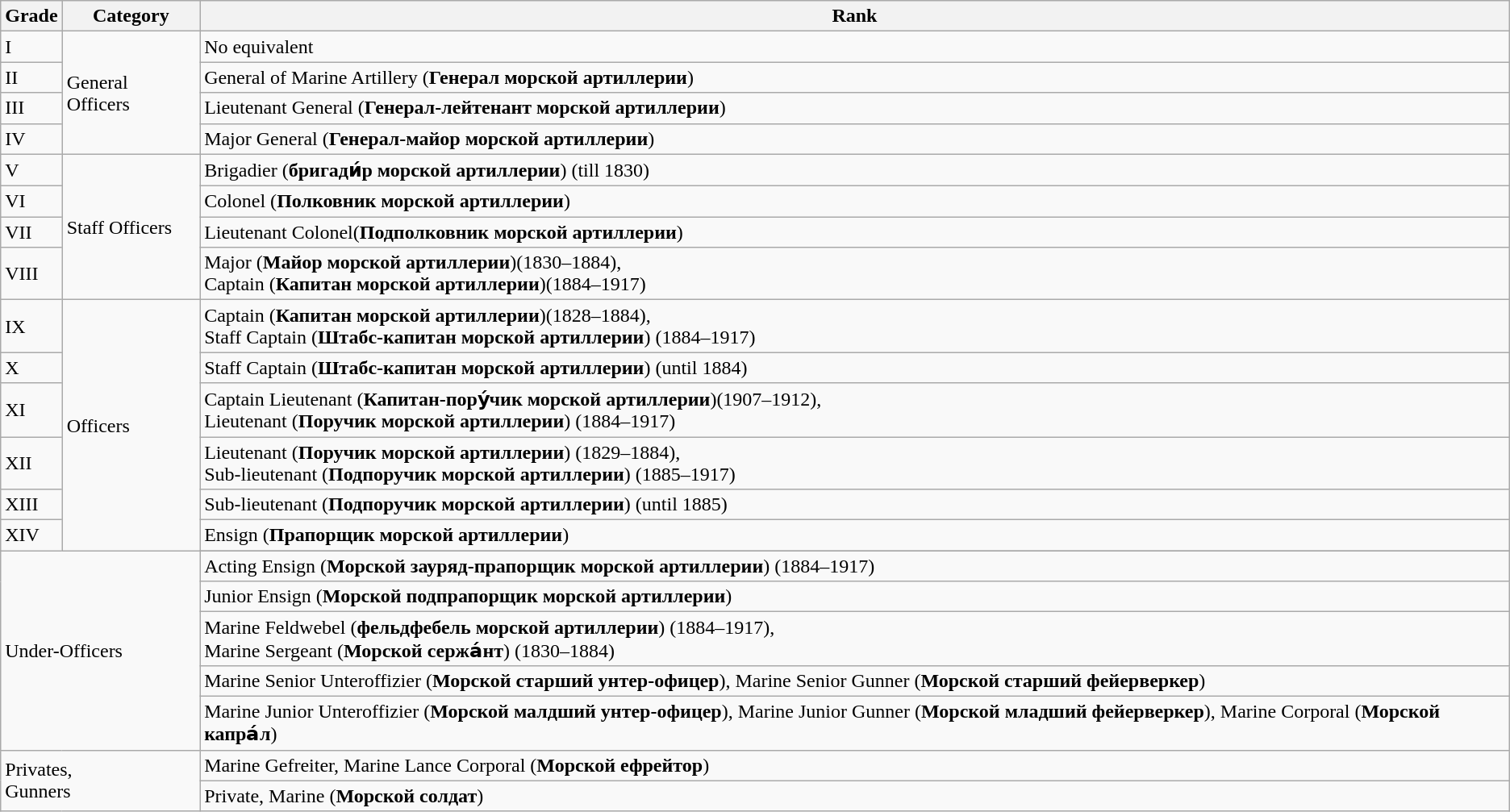<table class="wikitable">
<tr>
<th>Grade</th>
<th>Category</th>
<th>Rank</th>
</tr>
<tr>
<td>I</td>
<td rowspan="4">General Officers</td>
<td>No equivalent</td>
</tr>
<tr>
<td>II</td>
<td>General of Marine Artillery (<strong>Генерал морской артиллерии</strong>)</td>
</tr>
<tr>
<td>III</td>
<td>Lieutenant General (<strong>Генерал-лейтенант морской артиллерии</strong>)</td>
</tr>
<tr>
<td>IV</td>
<td>Major General (<strong>Генерал-майор морской артиллерии</strong>)</td>
</tr>
<tr>
<td>V</td>
<td rowspan="4">Staff Officers</td>
<td>Brigadier (<strong>бригади́р морской артиллерии</strong>) (till 1830)</td>
</tr>
<tr>
<td>VI</td>
<td>Colonel (<strong>Полковник морской артиллерии</strong>)</td>
</tr>
<tr>
<td>VII</td>
<td>Lieutenant Colonel(<strong>Подполковник морской артиллерии</strong>)</td>
</tr>
<tr>
<td>VIII</td>
<td>Major (<strong>Майор морской артиллерии</strong>)(1830–1884),<br> Captain (<strong>Капитан морской артиллерии</strong>)(1884–1917)</td>
</tr>
<tr>
<td>IX</td>
<td rowspan="6">Officers</td>
<td>Captain (<strong>Капитан морской артиллерии</strong>)(1828–1884),<br> Staff Captain (<strong>Штабс-капитан морской артиллерии</strong>) (1884–1917)</td>
</tr>
<tr>
<td>X</td>
<td>Staff Captain (<strong>Штабс-капитан морской артиллерии</strong>) (until 1884)</td>
</tr>
<tr>
<td>XI</td>
<td>Captain Lieutenant (<strong>Капитан-пору́чик морской артиллерии</strong>)(1907–1912),<br> Lieutenant (<strong>Поручик морской артиллерии</strong>) (1884–1917)</td>
</tr>
<tr>
<td>XII</td>
<td>Lieutenant (<strong>Поручик морской артиллерии</strong>) (1829–1884),<br> Sub-lieutenant (<strong>Подпоручик морской артиллерии</strong>) (1885–1917)</td>
</tr>
<tr>
<td>XIII</td>
<td>Sub-lieutenant (<strong>Подпоручик морской артиллерии</strong>) (until 1885)</td>
</tr>
<tr>
<td>XIV</td>
<td>Ensign (<strong>Прапорщик морской артиллерии</strong>)</td>
</tr>
<tr>
<td rowspan="6" colspan="2">Under-Officers</td>
</tr>
<tr>
<td>Acting Ensign (<strong>Морской зауряд-прапорщик морской артиллерии</strong>) (1884–1917)</td>
</tr>
<tr>
<td>Junior Ensign (<strong>Морской подпрапорщик морской артиллерии</strong>)</td>
</tr>
<tr>
<td>Marine Feldwebel (<strong>фельдфебель морской артиллерии</strong>) (1884–1917),<br> Marine Sergeant (<strong>Морской сержа́нт</strong>) (1830–1884)</td>
</tr>
<tr>
<td>Marine Senior Unteroffizier (<strong>Морской старший унтер-офицер</strong>), Marine Senior Gunner (<strong>Морской старший фейерверкер</strong>)</td>
</tr>
<tr>
<td>Marine Junior Unteroffizier (<strong>Морской малдший унтер-офицер</strong>), Marine Junior Gunner (<strong>Морской младший фейерверкер</strong>), Marine Corporal (<strong>Морской капра́л</strong>)</td>
</tr>
<tr>
<td rowspan="2" colspan="2">Privates,<br> Gunners</td>
<td>Marine Gefreiter, Marine Lance Corporal (<strong>Морской ефрейтор</strong>)</td>
</tr>
<tr>
<td>Private, Marine (<strong>Морской солдат</strong>)</td>
</tr>
</table>
